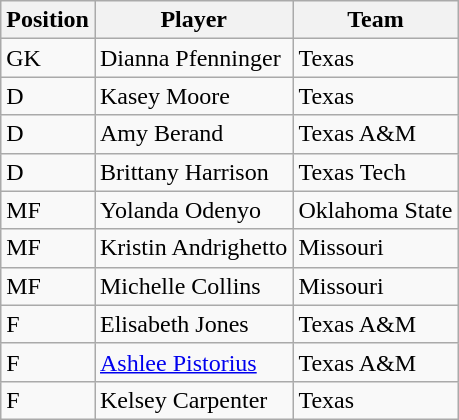<table class="wikitable">
<tr>
<th>Position</th>
<th>Player</th>
<th>Team</th>
</tr>
<tr>
<td>GK</td>
<td>Dianna Pfenninger</td>
<td>Texas</td>
</tr>
<tr>
<td>D</td>
<td>Kasey Moore</td>
<td>Texas</td>
</tr>
<tr>
<td>D</td>
<td>Amy Berand</td>
<td>Texas A&M</td>
</tr>
<tr>
<td>D</td>
<td>Brittany Harrison</td>
<td>Texas Tech</td>
</tr>
<tr>
<td>MF</td>
<td>Yolanda Odenyo</td>
<td>Oklahoma State</td>
</tr>
<tr>
<td>MF</td>
<td>Kristin Andrighetto</td>
<td>Missouri</td>
</tr>
<tr>
<td>MF</td>
<td>Michelle Collins</td>
<td>Missouri</td>
</tr>
<tr>
<td>F</td>
<td>Elisabeth Jones</td>
<td>Texas A&M</td>
</tr>
<tr>
<td>F</td>
<td><a href='#'>Ashlee Pistorius</a></td>
<td>Texas A&M</td>
</tr>
<tr>
<td>F</td>
<td>Kelsey Carpenter</td>
<td>Texas</td>
</tr>
</table>
